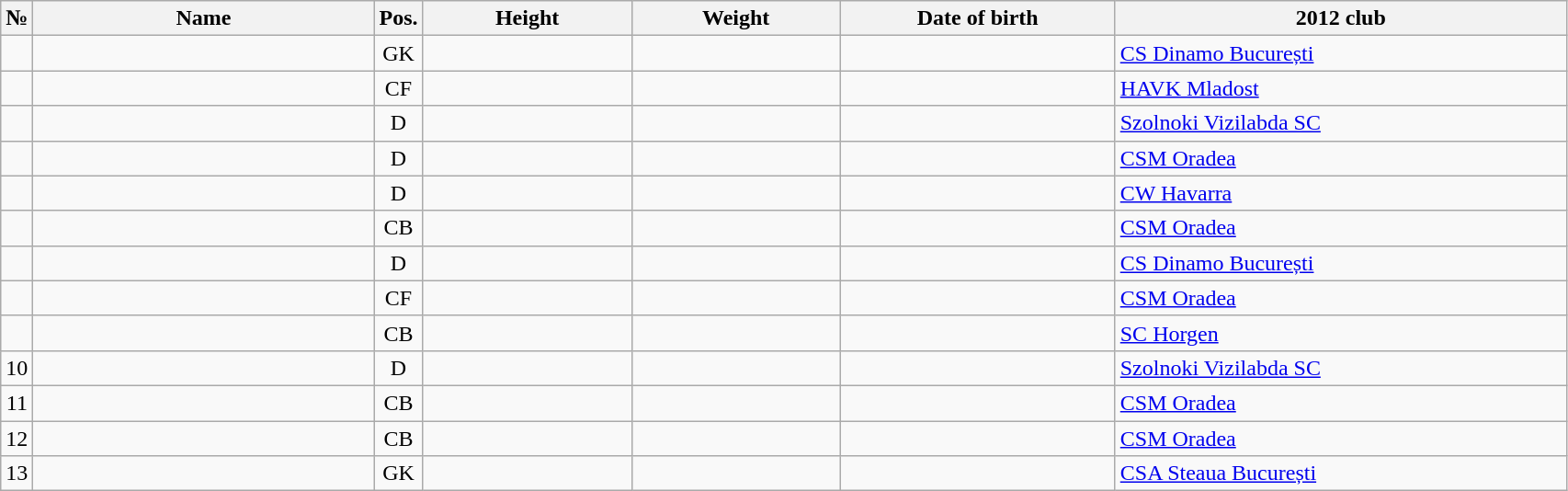<table class="wikitable sortable" style="font-size:100%; text-align:center;">
<tr>
<th>№</th>
<th style="width:15em">Name</th>
<th>Pos.</th>
<th style="width:9em">Height</th>
<th style="width:9em">Weight</th>
<th style="width:12em">Date of birth</th>
<th style="width:20em">2012 club</th>
</tr>
<tr>
<td></td>
<td style="text-align:left;"></td>
<td>GK</td>
<td></td>
<td></td>
<td style="text-align:right;"></td>
<td style="text-align:left;"> <a href='#'>CS Dinamo București</a></td>
</tr>
<tr>
<td></td>
<td style="text-align:left;"></td>
<td>CF</td>
<td></td>
<td></td>
<td style="text-align:right;"></td>
<td style="text-align:left;"> <a href='#'>HAVK Mladost</a></td>
</tr>
<tr>
<td></td>
<td style="text-align:left;"></td>
<td>D</td>
<td></td>
<td></td>
<td style="text-align:right;"></td>
<td style="text-align:left;"> <a href='#'>Szolnoki Vizilabda SC</a></td>
</tr>
<tr>
<td></td>
<td style="text-align:left;"></td>
<td>D</td>
<td></td>
<td></td>
<td style="text-align:right;"></td>
<td style="text-align:left;"> <a href='#'>CSM Oradea</a></td>
</tr>
<tr>
<td></td>
<td style="text-align:left;"></td>
<td>D</td>
<td></td>
<td></td>
<td style="text-align:right;"></td>
<td style="text-align:left;"> <a href='#'>CW Havarra</a></td>
</tr>
<tr>
<td></td>
<td style="text-align:left;"></td>
<td>CB</td>
<td></td>
<td></td>
<td style="text-align:right;"></td>
<td style="text-align:left;"> <a href='#'>CSM Oradea</a></td>
</tr>
<tr>
<td></td>
<td style="text-align:left;"></td>
<td>D</td>
<td></td>
<td></td>
<td style="text-align:right;"></td>
<td style="text-align:left;"> <a href='#'>CS Dinamo București</a></td>
</tr>
<tr>
<td></td>
<td style="text-align:left;"></td>
<td>CF</td>
<td></td>
<td></td>
<td style="text-align:right;"></td>
<td style="text-align:left;"> <a href='#'>CSM Oradea</a></td>
</tr>
<tr>
<td></td>
<td style="text-align:left;"></td>
<td>CB</td>
<td></td>
<td></td>
<td style="text-align:right;"></td>
<td style="text-align:left;"> <a href='#'>SC Horgen</a></td>
</tr>
<tr>
<td>10</td>
<td style="text-align:left;"></td>
<td>D</td>
<td></td>
<td></td>
<td style="text-align:right;"></td>
<td style="text-align:left;"> <a href='#'>Szolnoki Vizilabda SC</a></td>
</tr>
<tr>
<td>11</td>
<td style="text-align:left;"></td>
<td>CB</td>
<td></td>
<td></td>
<td style="text-align:right;"></td>
<td style="text-align:left;"> <a href='#'>CSM Oradea</a></td>
</tr>
<tr>
<td>12</td>
<td style="text-align:left;"></td>
<td>CB</td>
<td></td>
<td></td>
<td style="text-align:right;"></td>
<td style="text-align:left;"> <a href='#'>CSM Oradea</a></td>
</tr>
<tr>
<td>13</td>
<td style="text-align:left;"></td>
<td>GK</td>
<td></td>
<td></td>
<td style="text-align:right;"></td>
<td style="text-align:left;"> <a href='#'>CSA Steaua București</a></td>
</tr>
</table>
